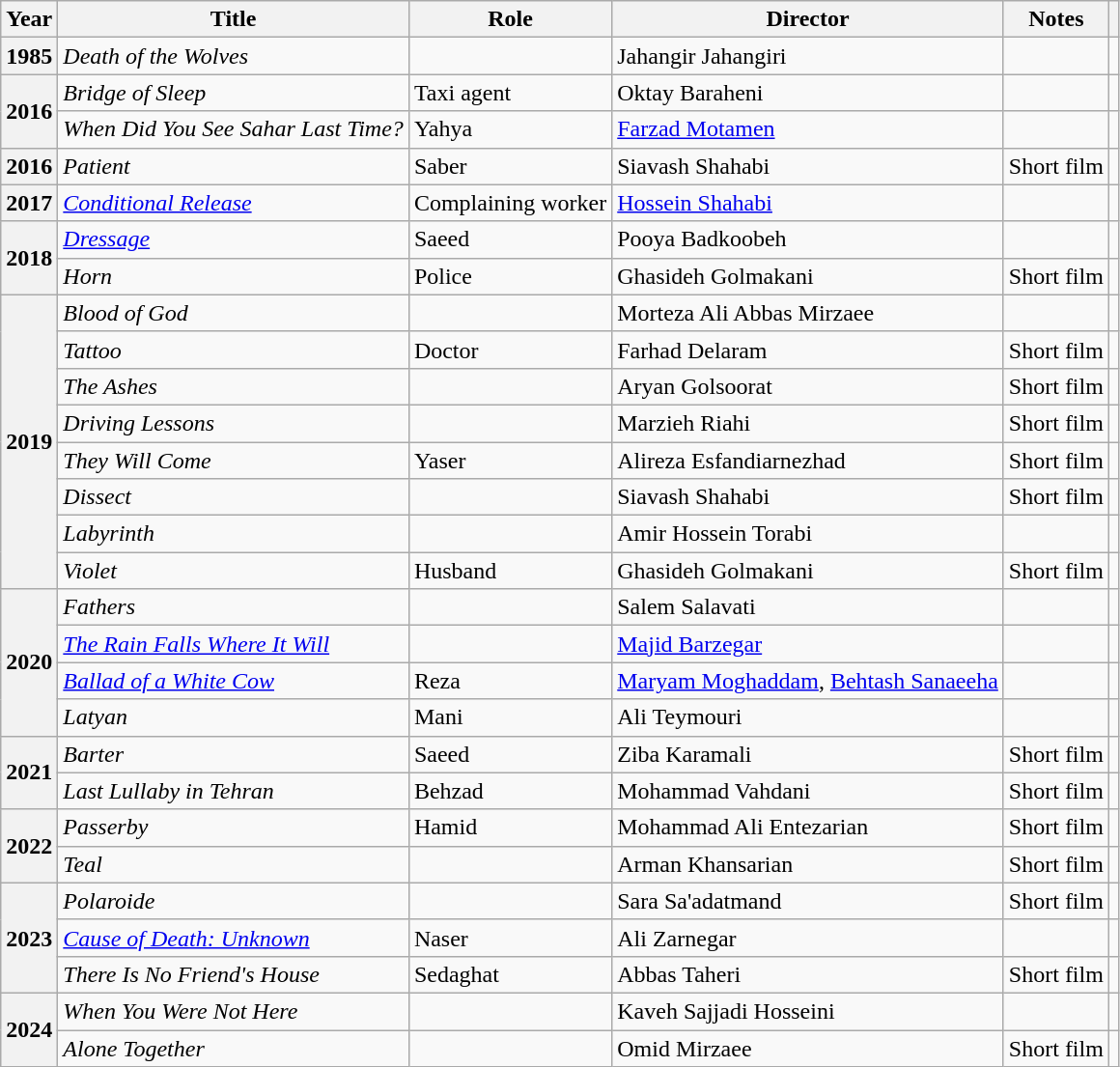<table class="wikitable plainrowheaders sortable" style="font-size:100%">
<tr>
<th scope="col">Year</th>
<th scope="col">Title</th>
<th scope="col">Role</th>
<th scope="col">Director</th>
<th scope="col" class="unsortable">Notes</th>
<th scope="col" class="unsortable"></th>
</tr>
<tr>
<th scope="row">1985</th>
<td><em>Death of the Wolves</em></td>
<td></td>
<td>Jahangir Jahangiri</td>
<td></td>
<td></td>
</tr>
<tr>
<th rowspan="2" scope="row">2016</th>
<td><em>Bridge of Sleep</em></td>
<td>Taxi agent</td>
<td>Oktay Baraheni</td>
<td></td>
<td></td>
</tr>
<tr>
<td><em>When Did You See Sahar Last Time?</em></td>
<td>Yahya</td>
<td><a href='#'>Farzad Motamen</a></td>
<td></td>
<td></td>
</tr>
<tr>
<th scope="row">2016</th>
<td><em>Patient</em></td>
<td>Saber</td>
<td>Siavash Shahabi</td>
<td>Short film</td>
<td></td>
</tr>
<tr>
<th scope="row">2017</th>
<td><em><a href='#'>Conditional Release</a></em></td>
<td>Complaining worker</td>
<td><a href='#'>Hossein Shahabi</a></td>
<td></td>
<td></td>
</tr>
<tr>
<th rowspan="2" scope="row">2018</th>
<td><em><a href='#'>Dressage</a></em></td>
<td>Saeed</td>
<td>Pooya Badkoobeh</td>
<td></td>
<td></td>
</tr>
<tr>
<td><em>Horn</em></td>
<td>Police</td>
<td>Ghasideh Golmakani</td>
<td>Short film</td>
<td></td>
</tr>
<tr>
<th rowspan="8" scope="row">2019</th>
<td><em>Blood of God</em></td>
<td></td>
<td>Morteza Ali Abbas Mirzaee</td>
<td></td>
<td></td>
</tr>
<tr>
<td><em>Tattoo</em></td>
<td>Doctor</td>
<td>Farhad Delaram</td>
<td>Short film</td>
<td></td>
</tr>
<tr>
<td><em>The Ashes</em></td>
<td></td>
<td>Aryan Golsoorat</td>
<td>Short film</td>
<td></td>
</tr>
<tr>
<td><em>Driving Lessons</em></td>
<td></td>
<td>Marzieh Riahi</td>
<td>Short film</td>
<td></td>
</tr>
<tr>
<td><em>They Will Come</em></td>
<td>Yaser</td>
<td>Alireza Esfandiarnezhad</td>
<td>Short film</td>
<td></td>
</tr>
<tr>
<td><em>Dissect</em></td>
<td></td>
<td>Siavash Shahabi</td>
<td>Short film</td>
<td></td>
</tr>
<tr>
<td><em>Labyrinth</em></td>
<td></td>
<td>Amir Hossein Torabi</td>
<td></td>
<td></td>
</tr>
<tr>
<td><em>Violet</em></td>
<td>Husband</td>
<td>Ghasideh Golmakani</td>
<td>Short film</td>
<td></td>
</tr>
<tr>
<th rowspan="4" scope="row">2020</th>
<td><em>Fathers</em></td>
<td></td>
<td>Salem Salavati</td>
<td></td>
<td></td>
</tr>
<tr>
<td><em><a href='#'>The Rain Falls Where It Will</a></em></td>
<td></td>
<td><a href='#'>Majid Barzegar</a></td>
<td></td>
<td></td>
</tr>
<tr>
<td><em><a href='#'>Ballad of a White Cow</a></em></td>
<td>Reza</td>
<td><a href='#'>Maryam Moghaddam</a>, <a href='#'>Behtash Sanaeeha</a></td>
<td></td>
<td></td>
</tr>
<tr>
<td><em>Latyan</em></td>
<td>Mani</td>
<td>Ali Teymouri</td>
<td></td>
<td></td>
</tr>
<tr>
<th rowspan="2" scope="row">2021</th>
<td><em>Barter</em></td>
<td>Saeed</td>
<td>Ziba Karamali</td>
<td>Short film</td>
<td></td>
</tr>
<tr>
<td><em>Last Lullaby in Tehran</em></td>
<td>Behzad</td>
<td>Mohammad Vahdani</td>
<td>Short film</td>
<td></td>
</tr>
<tr>
<th rowspan="2" scope="row">2022</th>
<td><em>Passerby</em></td>
<td>Hamid</td>
<td>Mohammad Ali Entezarian</td>
<td>Short film</td>
<td></td>
</tr>
<tr>
<td><em>Teal</em></td>
<td></td>
<td>Arman Khansarian</td>
<td>Short film</td>
<td></td>
</tr>
<tr>
<th rowspan="3" scope="row">2023</th>
<td><em>Polaroide</em></td>
<td></td>
<td>Sara Sa'adatmand</td>
<td>Short film</td>
<td></td>
</tr>
<tr>
<td><em><a href='#'>Cause of Death: Unknown</a></em></td>
<td>Naser</td>
<td>Ali Zarnegar</td>
<td></td>
<td></td>
</tr>
<tr>
<td><em>There Is No Friend's House</em></td>
<td>Sedaghat</td>
<td>Abbas Taheri</td>
<td>Short film</td>
<td></td>
</tr>
<tr>
<th rowspan="2" scope="row">2024</th>
<td><em>When You Were Not Here</em></td>
<td></td>
<td>Kaveh Sajjadi Hosseini</td>
<td></td>
<td></td>
</tr>
<tr>
<td><em>Alone Together</em></td>
<td></td>
<td>Omid Mirzaee</td>
<td>Short film</td>
<td></td>
</tr>
</table>
